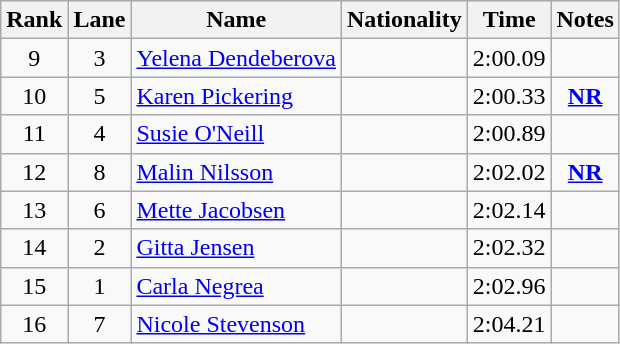<table class="wikitable sortable" style="text-align:center">
<tr>
<th>Rank</th>
<th>Lane</th>
<th>Name</th>
<th>Nationality</th>
<th>Time</th>
<th>Notes</th>
</tr>
<tr>
<td>9</td>
<td>3</td>
<td align=left><a href='#'>Yelena Dendeberova</a></td>
<td align=left></td>
<td>2:00.09</td>
<td></td>
</tr>
<tr>
<td>10</td>
<td>5</td>
<td align=left><a href='#'>Karen Pickering</a></td>
<td align=left></td>
<td>2:00.33</td>
<td><strong><a href='#'>NR</a></strong></td>
</tr>
<tr>
<td>11</td>
<td>4</td>
<td align=left><a href='#'>Susie O'Neill</a></td>
<td align=left></td>
<td>2:00.89</td>
<td></td>
</tr>
<tr>
<td>12</td>
<td>8</td>
<td align=left><a href='#'>Malin Nilsson</a></td>
<td align=left></td>
<td>2:02.02</td>
<td><strong><a href='#'>NR</a></strong></td>
</tr>
<tr>
<td>13</td>
<td>6</td>
<td align=left><a href='#'>Mette Jacobsen</a></td>
<td align=left></td>
<td>2:02.14</td>
<td></td>
</tr>
<tr>
<td>14</td>
<td>2</td>
<td align=left><a href='#'>Gitta Jensen</a></td>
<td align=left></td>
<td>2:02.32</td>
<td></td>
</tr>
<tr>
<td>15</td>
<td>1</td>
<td align=left><a href='#'>Carla Negrea</a></td>
<td align=left></td>
<td>2:02.96</td>
<td></td>
</tr>
<tr>
<td>16</td>
<td>7</td>
<td align=left><a href='#'>Nicole Stevenson</a></td>
<td align=left></td>
<td>2:04.21</td>
<td></td>
</tr>
</table>
